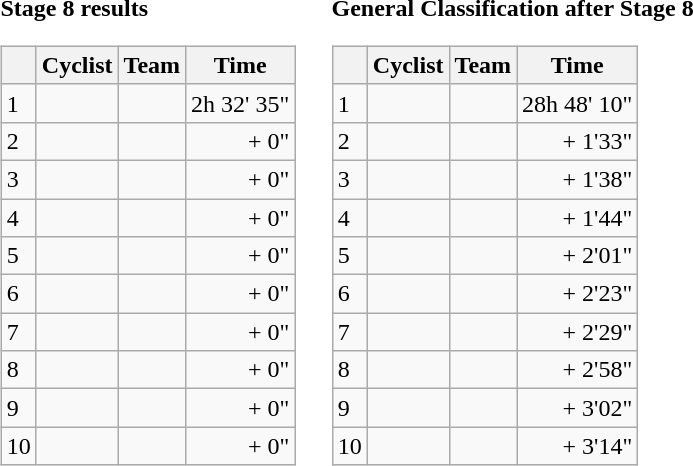<table>
<tr>
<td><strong>Stage 8 results</strong><br><table class="wikitable">
<tr>
<th></th>
<th>Cyclist</th>
<th>Team</th>
<th>Time</th>
</tr>
<tr>
<td>1</td>
<td></td>
<td></td>
<td style="text-align:right;">2h 32' 35"</td>
</tr>
<tr>
<td>2</td>
<td></td>
<td></td>
<td style="text-align:right;">+ 0"</td>
</tr>
<tr>
<td>3</td>
<td></td>
<td></td>
<td style="text-align:right;">+ 0"</td>
</tr>
<tr>
<td>4</td>
<td></td>
<td></td>
<td style="text-align:right;">+ 0"</td>
</tr>
<tr>
<td>5</td>
<td></td>
<td></td>
<td style="text-align:right;">+ 0"</td>
</tr>
<tr>
<td>6</td>
<td></td>
<td></td>
<td style="text-align:right;">+ 0"</td>
</tr>
<tr>
<td>7</td>
<td></td>
<td></td>
<td style="text-align:right;">+ 0"</td>
</tr>
<tr>
<td>8</td>
<td></td>
<td></td>
<td style="text-align:right;">+ 0"</td>
</tr>
<tr>
<td>9</td>
<td></td>
<td></td>
<td style="text-align:right;">+ 0"</td>
</tr>
<tr>
<td>10</td>
<td></td>
<td></td>
<td style="text-align:right;">+ 0"</td>
</tr>
</table>
</td>
<td></td>
<td><strong>General Classification after Stage 8</strong><br><table class="wikitable">
<tr>
<th></th>
<th>Cyclist</th>
<th>Team</th>
<th>Time</th>
</tr>
<tr>
<td>1</td>
<td><s> </s></td>
<td></td>
<td style="text-align:right;">28h 48' 10"</td>
</tr>
<tr>
<td>2</td>
<td></td>
<td></td>
<td style="text-align:right;">+ 1'33"</td>
</tr>
<tr>
<td>3</td>
<td></td>
<td></td>
<td style="text-align:right;">+ 1'38"</td>
</tr>
<tr>
<td>4</td>
<td></td>
<td></td>
<td style="text-align:right;">+ 1'44"</td>
</tr>
<tr>
<td>5</td>
<td></td>
<td></td>
<td style="text-align:right;">+ 2'01"</td>
</tr>
<tr>
<td>6</td>
<td></td>
<td></td>
<td style="text-align:right;">+ 2'23"</td>
</tr>
<tr>
<td>7</td>
<td></td>
<td></td>
<td style="text-align:right;">+ 2'29"</td>
</tr>
<tr>
<td>8</td>
<td></td>
<td></td>
<td style="text-align:right;">+ 2'58"</td>
</tr>
<tr>
<td>9</td>
<td></td>
<td></td>
<td style="text-align:right;">+ 3'02"</td>
</tr>
<tr>
<td>10</td>
<td></td>
<td></td>
<td style="text-align:right;">+ 3'14"</td>
</tr>
</table>
</td>
</tr>
</table>
